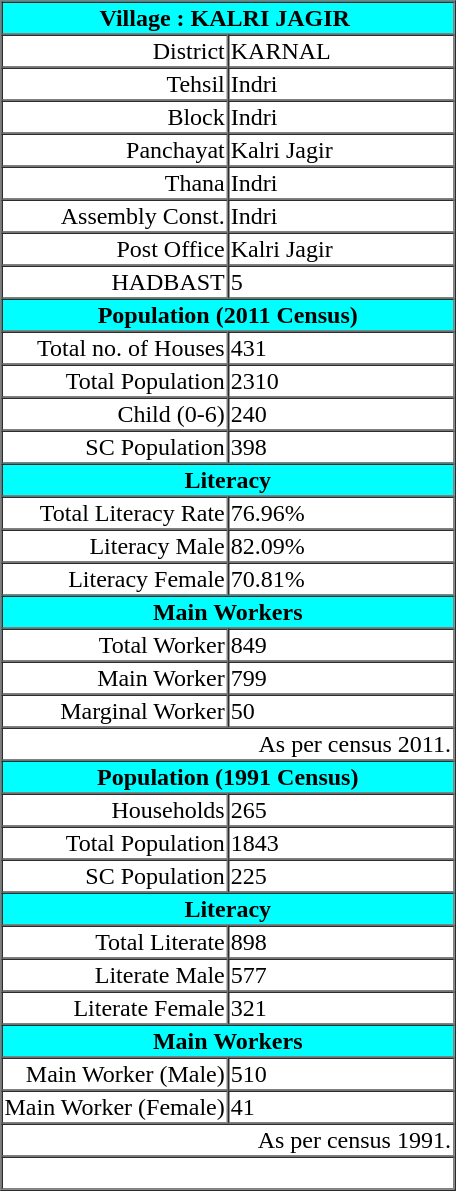<table border="1" cellspacing="0">
<tr>
<th colspan="2" width="100%" bgcolor="#00FFFF">Village : <strong>KALRI JAGIR </strong></th>
</tr>
<tr>
<td align="right" width="50%">District</td>
<td width="50%">KARNAL   </td>
</tr>
<tr>
<td align="right" width="50%">Tehsil</td>
<td width="50%">Indri   </td>
</tr>
<tr>
<td align="right" width="50%">Block</td>
<td width="50%">Indri   </td>
</tr>
<tr>
<td align="right" width="50%">Panchayat</td>
<td width="50%">Kalri Jagir   </td>
</tr>
<tr>
<td align="right" width="50%">Thana</td>
<td width="50%">Indri   </td>
</tr>
<tr>
<td align="right" width="50%">Assembly Const.</td>
<td width="50%">Indri   </td>
</tr>
<tr>
<td align="right" width="50%">Post Office</td>
<td width="50%">Kalri Jagir   </td>
</tr>
<tr>
<td align="right" width="50%">HADBAST</td>
<td width="50%">5   </td>
</tr>
<tr>
<th colspan="2" width="50%" bgcolor="#00FFFF">Population (2011 Census)</th>
</tr>
<tr>
<td align="right" width="50%">Total no. of Houses</td>
<td width="50%">431   </td>
</tr>
<tr>
<td align="right" width="50%">Total Population</td>
<td width="50%">2310   </td>
</tr>
<tr>
<td align="right" width="50%">Child (0-6)</td>
<td width="50%">240   </td>
</tr>
<tr>
<td align="right" width="50%">SC Population</td>
<td width="50%">398   </td>
</tr>
<tr>
<th colspan="2" width="50%" bgcolor="#00FFFF">Literacy</th>
</tr>
<tr>
<td align="right" width="50%">Total Literacy Rate</td>
<td width="50%">76.96%   </td>
</tr>
<tr>
<td align="right" width="50%">Literacy Male</td>
<td width="50%">82.09%   </td>
</tr>
<tr>
<td align="right" width="50%">Literacy Female</td>
<td width="50%">70.81%   </td>
</tr>
<tr>
<th colspan="2" width="50%" bgcolor="#00FFFF">Main Workers</th>
</tr>
<tr>
<td align="right" width="50%">Total Worker</td>
<td width="50%">849   </td>
</tr>
<tr>
<td align="right" width="50%">Main Worker</td>
<td width="50%">799   </td>
</tr>
<tr>
<td align="right" width="50%">Marginal Worker</td>
<td width="50%">50   </td>
</tr>
<tr>
<td colspan="2" align="right" width="50%">As per census 2011.</td>
</tr>
<tr>
<th colspan="2" width="50%" bgcolor="#00FFFF">Population (1991 Census)</th>
</tr>
<tr>
<td align="right" width="50%">Households</td>
<td width="50%">265   </td>
</tr>
<tr>
<td align="right" width="50%">Total Population</td>
<td width="50%">1843   </td>
</tr>
<tr>
<td align="right" width="50%">SC Population</td>
<td width="50%">225   </td>
</tr>
<tr>
<th colspan="2" width="50%" bgcolor="#00FFFF">Literacy</th>
</tr>
<tr>
<td align="right" width="50%">Total Literate</td>
<td width="50%">898   </td>
</tr>
<tr>
<td align="right" width="50%">Literate Male</td>
<td width="50%">577   </td>
</tr>
<tr>
<td align="right" width="50%">Literate Female</td>
<td width="50%">321   </td>
</tr>
<tr>
<th colspan="2" width="50%" bgcolor="#00FFFF">Main Workers</th>
</tr>
<tr>
<td align="right" width="50%">Main Worker (Male)</td>
<td width="50%">510   </td>
</tr>
<tr>
<td align="right" width="50%">Main Worker (Female)</td>
<td width="50%">41   </td>
</tr>
<tr>
<td colspan="2" align="right" width="50%">As per census 1991.</td>
</tr>
<tr>
<td colspan="2" align="right" width="50%"> </td>
</tr>
</table>
